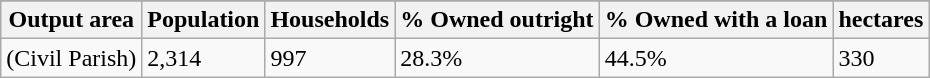<table class="wikitable">
<tr>
</tr>
<tr>
<th>Output area</th>
<th>Population</th>
<th>Households</th>
<th>% Owned outright</th>
<th>% Owned with a loan</th>
<th>hectares</th>
</tr>
<tr>
<td>(Civil Parish)</td>
<td>2,314</td>
<td>997</td>
<td>28.3%</td>
<td>44.5%</td>
<td>330</td>
</tr>
</table>
